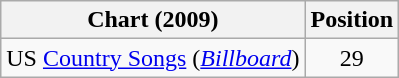<table class="wikitable sortable">
<tr>
<th scope="col">Chart (2009)</th>
<th scope="col">Position</th>
</tr>
<tr>
<td>US <a href='#'>Country Songs</a> (<em><a href='#'>Billboard</a></em>)</td>
<td align="center">29</td>
</tr>
</table>
